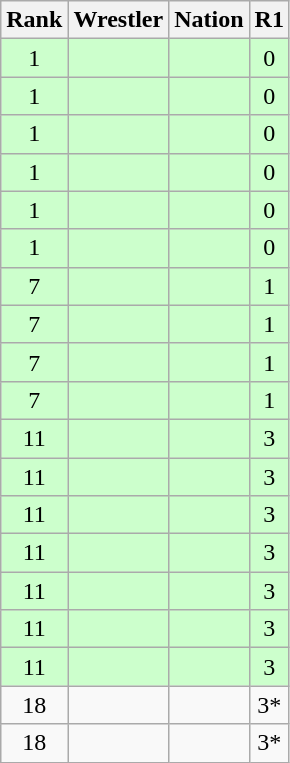<table class="wikitable sortable" style="text-align:center;">
<tr>
<th>Rank</th>
<th>Wrestler</th>
<th>Nation</th>
<th>R1</th>
</tr>
<tr style="background:#cfc;">
<td>1</td>
<td align=left></td>
<td align=left></td>
<td>0</td>
</tr>
<tr style="background:#cfc;">
<td>1</td>
<td align=left></td>
<td align=left></td>
<td>0</td>
</tr>
<tr style="background:#cfc;">
<td>1</td>
<td align=left></td>
<td align=left></td>
<td>0</td>
</tr>
<tr style="background:#cfc;">
<td>1</td>
<td align=left></td>
<td align=left></td>
<td>0</td>
</tr>
<tr style="background:#cfc;">
<td>1</td>
<td align=left></td>
<td align=left></td>
<td>0</td>
</tr>
<tr style="background:#cfc;">
<td>1</td>
<td align=left></td>
<td align=left></td>
<td>0</td>
</tr>
<tr style="background:#cfc;">
<td>7</td>
<td align=left></td>
<td align=left></td>
<td>1</td>
</tr>
<tr style="background:#cfc;">
<td>7</td>
<td align=left></td>
<td align=left></td>
<td>1</td>
</tr>
<tr style="background:#cfc;">
<td>7</td>
<td align=left></td>
<td align=left></td>
<td>1</td>
</tr>
<tr style="background:#cfc;">
<td>7</td>
<td align=left></td>
<td align=left></td>
<td>1</td>
</tr>
<tr style="background:#cfc;">
<td>11</td>
<td align=left></td>
<td align=left></td>
<td>3</td>
</tr>
<tr style="background:#cfc;">
<td>11</td>
<td align=left></td>
<td align=left></td>
<td>3</td>
</tr>
<tr style="background:#cfc;">
<td>11</td>
<td align=left></td>
<td align=left></td>
<td>3</td>
</tr>
<tr style="background:#cfc;">
<td>11</td>
<td align=left></td>
<td align=left></td>
<td>3</td>
</tr>
<tr style="background:#cfc;">
<td>11</td>
<td align=left></td>
<td align=left></td>
<td>3</td>
</tr>
<tr style="background:#cfc;">
<td>11</td>
<td align=left></td>
<td align=left></td>
<td>3</td>
</tr>
<tr style="background:#cfc;">
<td>11</td>
<td align=left></td>
<td align=left></td>
<td>3</td>
</tr>
<tr>
<td>18</td>
<td align=left></td>
<td align=left></td>
<td>3*</td>
</tr>
<tr>
<td>18</td>
<td align=left></td>
<td align=left></td>
<td>3*</td>
</tr>
</table>
